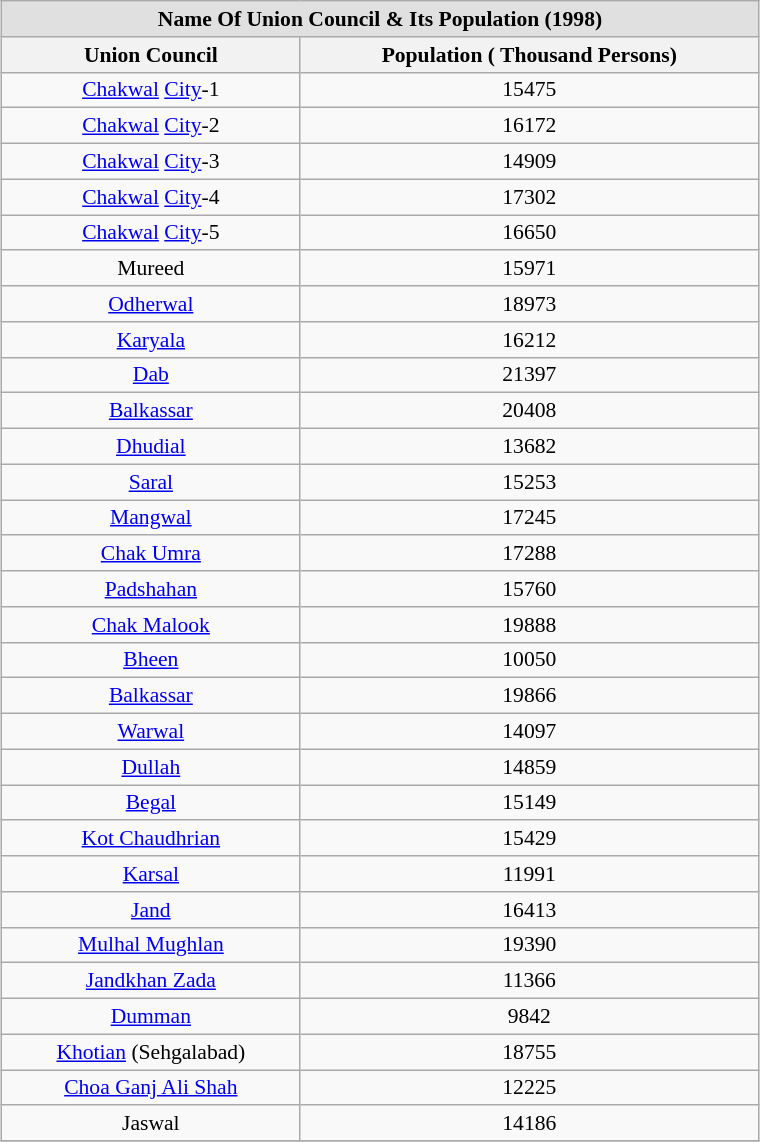<table class="wikitable" style="margin:auto; font-size:90%; align:center; text-align:center; width:40%">
<tr>
<td colspan=12 bgcolor="#E0E0E0"><strong>Name Of Union Council & Its Population (1998)</strong></td>
</tr>
<tr>
<th>Union Council</th>
<th>Population ( Thousand Persons)</th>
</tr>
<tr>
<td><a href='#'>Chakwal</a> <a href='#'>City</a>-1</td>
<td>15475</td>
</tr>
<tr>
<td><a href='#'>Chakwal</a> <a href='#'>City</a>-2</td>
<td>16172</td>
</tr>
<tr>
<td><a href='#'>Chakwal</a> <a href='#'>City</a>-3</td>
<td>14909</td>
</tr>
<tr>
<td><a href='#'>Chakwal</a> <a href='#'>City</a>-4</td>
<td>17302</td>
</tr>
<tr>
<td><a href='#'>Chakwal</a> <a href='#'>City</a>-5</td>
<td>16650</td>
</tr>
<tr>
<td>Mureed</td>
<td>15971</td>
</tr>
<tr>
<td><a href='#'>Odherwal</a></td>
<td>18973</td>
</tr>
<tr>
<td><a href='#'>Karyala</a></td>
<td>16212</td>
</tr>
<tr>
<td><a href='#'>Dab</a></td>
<td>21397</td>
</tr>
<tr>
<td><a href='#'>Balkassar</a></td>
<td>20408</td>
</tr>
<tr>
<td><a href='#'>Dhudial</a></td>
<td>13682</td>
</tr>
<tr>
<td><a href='#'>Saral</a></td>
<td>15253</td>
</tr>
<tr>
<td><a href='#'>Mangwal</a></td>
<td>17245</td>
</tr>
<tr>
<td><a href='#'>Chak Umra</a></td>
<td>17288</td>
</tr>
<tr>
<td><a href='#'>Padshahan</a></td>
<td>15760</td>
</tr>
<tr>
<td><a href='#'>Chak Malook</a></td>
<td>19888</td>
</tr>
<tr>
<td><a href='#'>Bheen</a></td>
<td>10050</td>
</tr>
<tr>
<td><a href='#'>Balkassar</a></td>
<td>19866</td>
</tr>
<tr>
<td><a href='#'>Warwal</a></td>
<td>14097</td>
</tr>
<tr>
<td><a href='#'>Dullah</a></td>
<td>14859</td>
</tr>
<tr>
<td><a href='#'>Begal</a></td>
<td>15149</td>
</tr>
<tr>
<td><a href='#'>Kot Chaudhrian</a></td>
<td>15429</td>
</tr>
<tr>
<td><a href='#'>Karsal</a></td>
<td>11991</td>
</tr>
<tr>
<td><a href='#'>Jand</a></td>
<td>16413</td>
</tr>
<tr>
<td><a href='#'>Mulhal Mughlan</a></td>
<td>19390</td>
</tr>
<tr>
<td><a href='#'>Jandkhan Zada</a></td>
<td>11366</td>
</tr>
<tr>
<td><a href='#'>Dumman</a></td>
<td>9842</td>
</tr>
<tr>
<td><a href='#'>Khotian</a> (Sehgalabad)</td>
<td>18755</td>
</tr>
<tr>
<td><a href='#'>Choa Ganj Ali Shah</a></td>
<td>12225</td>
</tr>
<tr>
<td>Jaswal</td>
<td>14186</td>
</tr>
<tr>
</tr>
</table>
